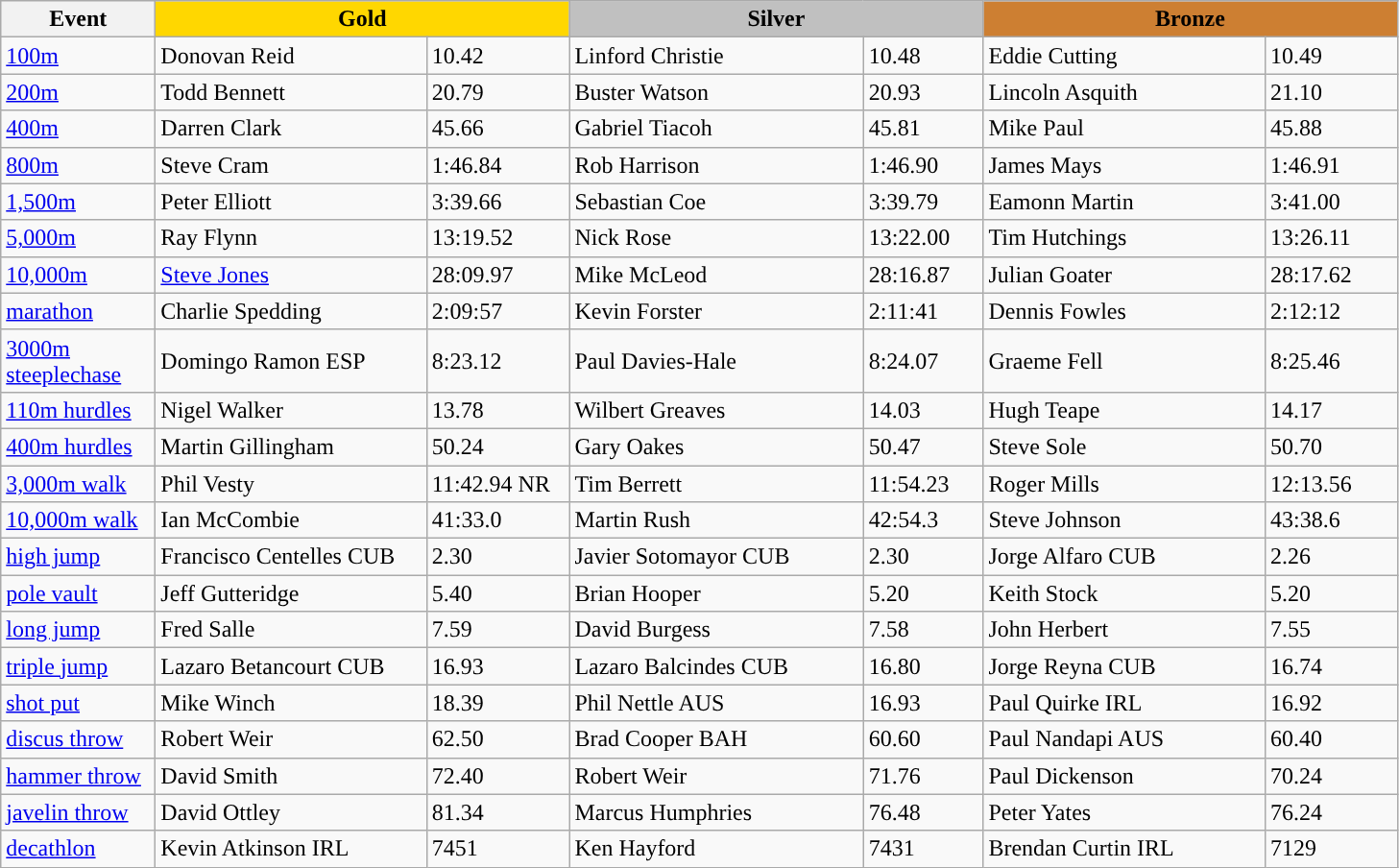<table class="wikitable" style="text-align:left">
<tr>
<th width=100>Event</th>
<th colspan="2" width="280" style="background:gold;">Gold</th>
<th colspan="2" width="280" style="background:silver;">Silver</th>
<th colspan="2" width="280" style="background:#CD7F32;">Bronze</th>
</tr>
<tr>
<td><a href='#'>100m</a></td>
<td>Donovan Reid</td>
<td>10.42</td>
<td>Linford Christie</td>
<td>10.48</td>
<td>Eddie Cutting</td>
<td>10.49</td>
</tr>
<tr>
<td><a href='#'>200m</a></td>
<td>Todd Bennett</td>
<td>20.79</td>
<td>Buster Watson</td>
<td>20.93</td>
<td>Lincoln Asquith</td>
<td>21.10</td>
</tr>
<tr>
<td><a href='#'>400m</a></td>
<td> Darren Clark</td>
<td>45.66</td>
<td> Gabriel Tiacoh</td>
<td>45.81</td>
<td> Mike Paul</td>
<td>45.88</td>
</tr>
<tr>
<td><a href='#'>800m</a></td>
<td>Steve Cram</td>
<td>1:46.84</td>
<td>Rob Harrison</td>
<td>1:46.90</td>
<td> James Mays</td>
<td>1:46.91</td>
</tr>
<tr>
<td><a href='#'>1,500m</a></td>
<td>Peter Elliott</td>
<td>3:39.66</td>
<td>Sebastian Coe</td>
<td>3:39.79</td>
<td>Eamonn Martin</td>
<td>3:41.00</td>
</tr>
<tr>
<td><a href='#'>5,000m</a></td>
<td> Ray Flynn</td>
<td>13:19.52</td>
<td>Nick Rose</td>
<td>13:22.00</td>
<td>Tim Hutchings</td>
<td>13:26.11</td>
</tr>
<tr>
<td><a href='#'>10,000m</a></td>
<td> <a href='#'>Steve Jones</a></td>
<td>28:09.97</td>
<td>Mike McLeod</td>
<td>28:16.87</td>
<td>Julian Goater</td>
<td>28:17.62</td>
</tr>
<tr>
<td><a href='#'>marathon</a></td>
<td>Charlie Spedding</td>
<td>2:09:57</td>
<td>Kevin Forster</td>
<td>2:11:41</td>
<td>Dennis Fowles</td>
<td>2:12:12</td>
</tr>
<tr>
<td><a href='#'>3000m steeplechase</a></td>
<td>Domingo Ramon ESP</td>
<td>8:23.12</td>
<td>Paul Davies-Hale</td>
<td>8:24.07</td>
<td>Graeme Fell</td>
<td>8:25.46</td>
</tr>
<tr>
<td><a href='#'>110m hurdles</a></td>
<td>Nigel Walker</td>
<td>13.78</td>
<td>Wilbert Greaves</td>
<td>14.03</td>
<td>Hugh Teape</td>
<td>14.17</td>
</tr>
<tr>
<td><a href='#'>400m hurdles</a></td>
<td>Martin Gillingham</td>
<td>50.24</td>
<td>Gary Oakes</td>
<td>50.47</td>
<td>Steve Sole</td>
<td>50.70</td>
</tr>
<tr>
<td><a href='#'>3,000m walk</a></td>
<td>Phil Vesty</td>
<td>11:42.94 NR</td>
<td>Tim Berrett</td>
<td>11:54.23</td>
<td>Roger Mills</td>
<td>12:13.56</td>
</tr>
<tr>
<td><a href='#'>10,000m walk</a></td>
<td>Ian McCombie</td>
<td>41:33.0</td>
<td>Martin Rush</td>
<td>42:54.3</td>
<td>Steve Johnson</td>
<td>43:38.6</td>
</tr>
<tr>
<td><a href='#'>high jump</a></td>
<td>Francisco Centelles CUB</td>
<td>2.30</td>
<td>Javier Sotomayor CUB</td>
<td>2.30</td>
<td>Jorge Alfaro CUB</td>
<td>2.26</td>
</tr>
<tr>
<td><a href='#'>pole vault</a></td>
<td>Jeff Gutteridge</td>
<td>5.40</td>
<td>Brian Hooper</td>
<td>5.20</td>
<td>Keith Stock</td>
<td>5.20</td>
</tr>
<tr>
<td><a href='#'>long jump</a></td>
<td>Fred Salle</td>
<td>7.59</td>
<td>David Burgess</td>
<td>7.58</td>
<td>John Herbert</td>
<td>7.55</td>
</tr>
<tr>
<td><a href='#'>triple jump</a></td>
<td>Lazaro Betancourt CUB</td>
<td>16.93</td>
<td>Lazaro Balcindes CUB</td>
<td>16.80</td>
<td>Jorge Reyna CUB</td>
<td>16.74</td>
</tr>
<tr>
<td><a href='#'>shot put</a></td>
<td>Mike Winch</td>
<td>18.39</td>
<td>Phil Nettle AUS</td>
<td>16.93</td>
<td>Paul Quirke IRL</td>
<td>16.92</td>
</tr>
<tr>
<td><a href='#'>discus throw</a></td>
<td>Robert Weir</td>
<td>62.50</td>
<td>Brad Cooper BAH</td>
<td>60.60</td>
<td>Paul Nandapi AUS</td>
<td>60.40</td>
</tr>
<tr>
<td><a href='#'>hammer throw</a></td>
<td>David Smith</td>
<td>72.40</td>
<td>Robert Weir</td>
<td>71.76</td>
<td>Paul Dickenson</td>
<td>70.24</td>
</tr>
<tr>
<td><a href='#'>javelin throw</a></td>
<td>David Ottley</td>
<td>81.34</td>
<td>Marcus Humphries</td>
<td>76.48</td>
<td>Peter Yates</td>
<td>76.24</td>
</tr>
<tr>
<td><a href='#'>decathlon</a></td>
<td>Kevin Atkinson IRL</td>
<td>7451</td>
<td>Ken Hayford</td>
<td>7431</td>
<td>Brendan Curtin IRL</td>
<td>7129</td>
</tr>
</table>
